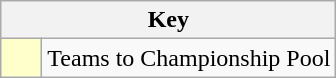<table class="wikitable" style="text-align: center;">
<tr>
<th colspan=2>Key</th>
</tr>
<tr>
<td style="background:#ffffcc; width:20px;"></td>
<td align=left>Teams to Championship Pool</td>
</tr>
</table>
